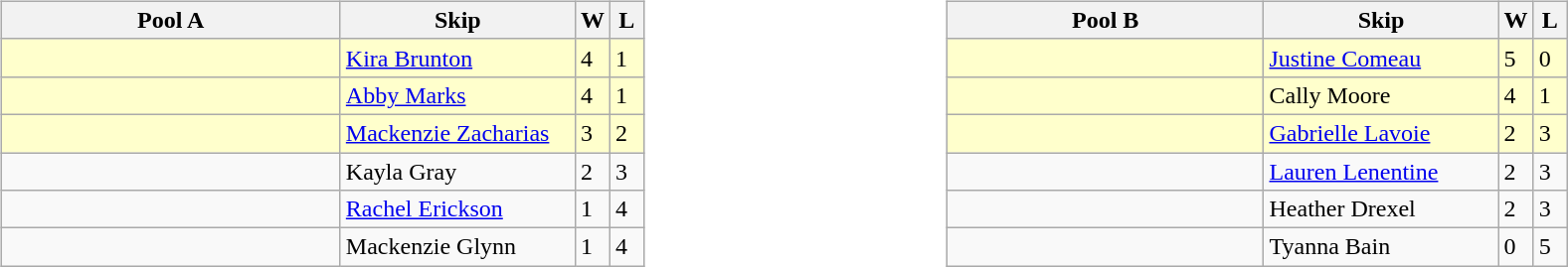<table>
<tr>
<td valign=top width=10%><br><table class="wikitable">
<tr>
<th width=220>Pool A</th>
<th width=150>Skip</th>
<th width=15>W</th>
<th width=15>L</th>
</tr>
<tr bgcolor=#ffffcc>
<td></td>
<td><a href='#'>Kira Brunton</a></td>
<td>4</td>
<td>1</td>
</tr>
<tr bgcolor=#ffffcc>
<td></td>
<td><a href='#'>Abby Marks</a></td>
<td>4</td>
<td>1</td>
</tr>
<tr bgcolor=#ffffcc>
<td></td>
<td><a href='#'>Mackenzie Zacharias</a></td>
<td>3</td>
<td>2</td>
</tr>
<tr>
<td></td>
<td>Kayla Gray</td>
<td>2</td>
<td>3</td>
</tr>
<tr>
<td></td>
<td><a href='#'>Rachel Erickson</a></td>
<td>1</td>
<td>4</td>
</tr>
<tr>
<td></td>
<td>Mackenzie Glynn</td>
<td>1</td>
<td>4</td>
</tr>
</table>
</td>
<td valign=top width=10%><br><table class="wikitable">
<tr>
<th width=205>Pool B</th>
<th width=150>Skip</th>
<th width=15>W</th>
<th width=15>L</th>
</tr>
<tr bgcolor=#ffffcc>
<td></td>
<td><a href='#'>Justine Comeau</a></td>
<td>5</td>
<td>0</td>
</tr>
<tr bgcolor=#ffffcc>
<td></td>
<td>Cally Moore</td>
<td>4</td>
<td>1</td>
</tr>
<tr bgcolor=#ffffcc>
<td></td>
<td><a href='#'>Gabrielle Lavoie</a></td>
<td>2</td>
<td>3</td>
</tr>
<tr>
<td></td>
<td><a href='#'>Lauren Lenentine</a></td>
<td>2</td>
<td>3</td>
</tr>
<tr>
<td></td>
<td>Heather Drexel</td>
<td>2</td>
<td>3</td>
</tr>
<tr>
<td></td>
<td>Tyanna Bain</td>
<td>0</td>
<td>5</td>
</tr>
</table>
</td>
</tr>
</table>
